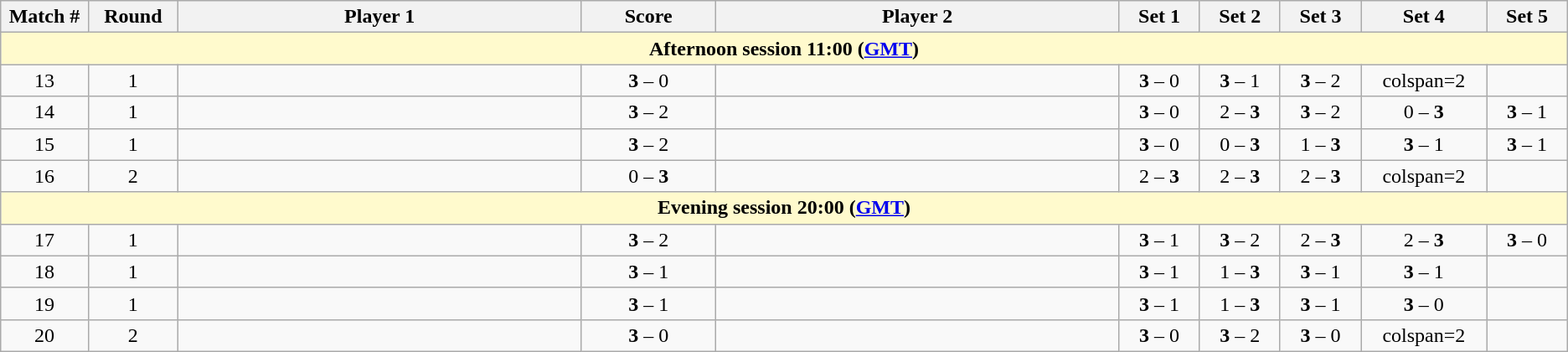<table class="wikitable">
<tr>
<th width="2%">Match #</th>
<th width="2%">Round</th>
<th width="15%">Player 1</th>
<th width="5%">Score</th>
<th width="15%">Player 2</th>
<th width="3%">Set 1</th>
<th width="3%">Set 2</th>
<th width="3%">Set 3</th>
<th width="3%">Set 4</th>
<th width="3%">Set 5</th>
</tr>
<tr>
<td colspan="10" style="text-align:center; background-color:#FFFACD"><strong>Afternoon session 11:00 (<a href='#'>GMT</a>)</strong></td>
</tr>
<tr style=text-align:center;">
<td>13</td>
<td>1</td>
<td></td>
<td><strong>3</strong> – 0</td>
<td></td>
<td><strong>3</strong> – 0</td>
<td><strong>3</strong> – 1</td>
<td><strong>3</strong> – 2</td>
<td>colspan=2</td>
</tr>
<tr style=text-align:center;">
<td>14</td>
<td>1</td>
<td></td>
<td><strong>3</strong> – 2</td>
<td></td>
<td><strong>3</strong> – 0</td>
<td>2 – <strong>3</strong></td>
<td><strong>3</strong> – 2</td>
<td>0 – <strong>3</strong></td>
<td><strong>3</strong> – 1</td>
</tr>
<tr style=text-align:center;">
<td>15</td>
<td>1</td>
<td></td>
<td><strong>3</strong> – 2</td>
<td></td>
<td><strong>3</strong> – 0</td>
<td>0 – <strong>3</strong></td>
<td>1 – <strong>3</strong></td>
<td><strong>3</strong> – 1</td>
<td><strong>3</strong> – 1</td>
</tr>
<tr style=text-align:center;">
<td>16</td>
<td>2</td>
<td></td>
<td>0 – <strong>3</strong></td>
<td></td>
<td>2 – <strong>3</strong></td>
<td>2 – <strong>3</strong></td>
<td>2 – <strong>3</strong></td>
<td>colspan=2</td>
</tr>
<tr>
<td colspan="10" style="text-align:center; background-color:#FFFACD"><strong>Evening session 20:00 (<a href='#'>GMT</a>)</strong></td>
</tr>
<tr style=text-align:center;">
<td>17</td>
<td>1</td>
<td></td>
<td><strong>3</strong> – 2</td>
<td></td>
<td><strong>3</strong> – 1</td>
<td><strong>3</strong> – 2</td>
<td>2 – <strong>3</strong></td>
<td>2 – <strong>3</strong></td>
<td><strong>3</strong> – 0</td>
</tr>
<tr style=text-align:center;">
<td>18</td>
<td>1</td>
<td></td>
<td><strong>3</strong> – 1</td>
<td></td>
<td><strong>3</strong> – 1</td>
<td>1 – <strong>3</strong></td>
<td><strong>3</strong> – 1</td>
<td><strong>3</strong> – 1</td>
<td></td>
</tr>
<tr style=text-align:center;">
<td>19</td>
<td>1</td>
<td></td>
<td><strong>3</strong> – 1</td>
<td></td>
<td><strong>3</strong> – 1</td>
<td>1 – <strong>3</strong></td>
<td><strong>3</strong> – 1</td>
<td><strong>3</strong> – 0</td>
<td></td>
</tr>
<tr style=text-align:center;">
<td>20</td>
<td>2</td>
<td></td>
<td><strong>3</strong> – 0</td>
<td></td>
<td><strong>3</strong> – 0</td>
<td><strong>3</strong> – 2</td>
<td><strong>3</strong> – 0</td>
<td>colspan=2</td>
</tr>
</table>
